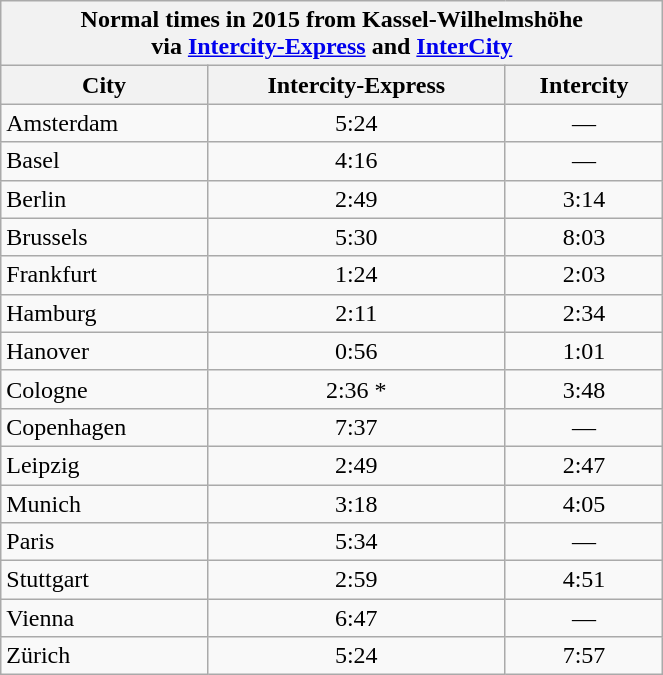<table class="wikitable" style="width: 35%;">
<tr>
<th colspan="4" align="center">Normal times in 2015 from Kassel-Wilhelmshöhe<br>via <a href='#'>Intercity-Express</a> and <a href='#'>InterCity</a></th>
</tr>
<tr>
<th bgcolor="#eeeeee">City</th>
<th bgcolor="#eeeeee">Intercity-Express</th>
<th bgcolor="#eeeeee">Intercity</th>
</tr>
<tr>
<td>Amsterdam</td>
<td align="center">5:24</td>
<td align="center">—</td>
</tr>
<tr>
<td>Basel</td>
<td align="center">4:16</td>
<td align="center">—</td>
</tr>
<tr>
<td>Berlin</td>
<td align="center">2:49</td>
<td align="center">3:14</td>
</tr>
<tr>
<td>Brussels</td>
<td align="center">5:30</td>
<td align="center">8:03</td>
</tr>
<tr>
<td>Frankfurt</td>
<td align="center">1:24</td>
<td align="center">2:03</td>
</tr>
<tr>
<td>Hamburg</td>
<td align="center">2:11</td>
<td align="center">2:34</td>
</tr>
<tr>
<td>Hanover</td>
<td align="center">0:56</td>
<td align="center">1:01</td>
</tr>
<tr>
<td>Cologne</td>
<td align="center">2:36 *</td>
<td align="center">3:48</td>
</tr>
<tr>
<td>Copenhagen</td>
<td align="center">7:37</td>
<td align="center">—</td>
</tr>
<tr>
<td>Leipzig</td>
<td align="center">2:49</td>
<td align="center">2:47</td>
</tr>
<tr>
<td>Munich</td>
<td align="center">3:18</td>
<td align="center">4:05</td>
</tr>
<tr>
<td>Paris</td>
<td align="center">5:34</td>
<td align="center">—</td>
</tr>
<tr>
<td>Stuttgart</td>
<td align="center">2:59</td>
<td align="center">4:51</td>
</tr>
<tr>
<td>Vienna</td>
<td align="center">6:47</td>
<td align="center">—</td>
</tr>
<tr>
<td>Zürich</td>
<td align="center">5:24</td>
<td align="center">7:57</td>
</tr>
</table>
